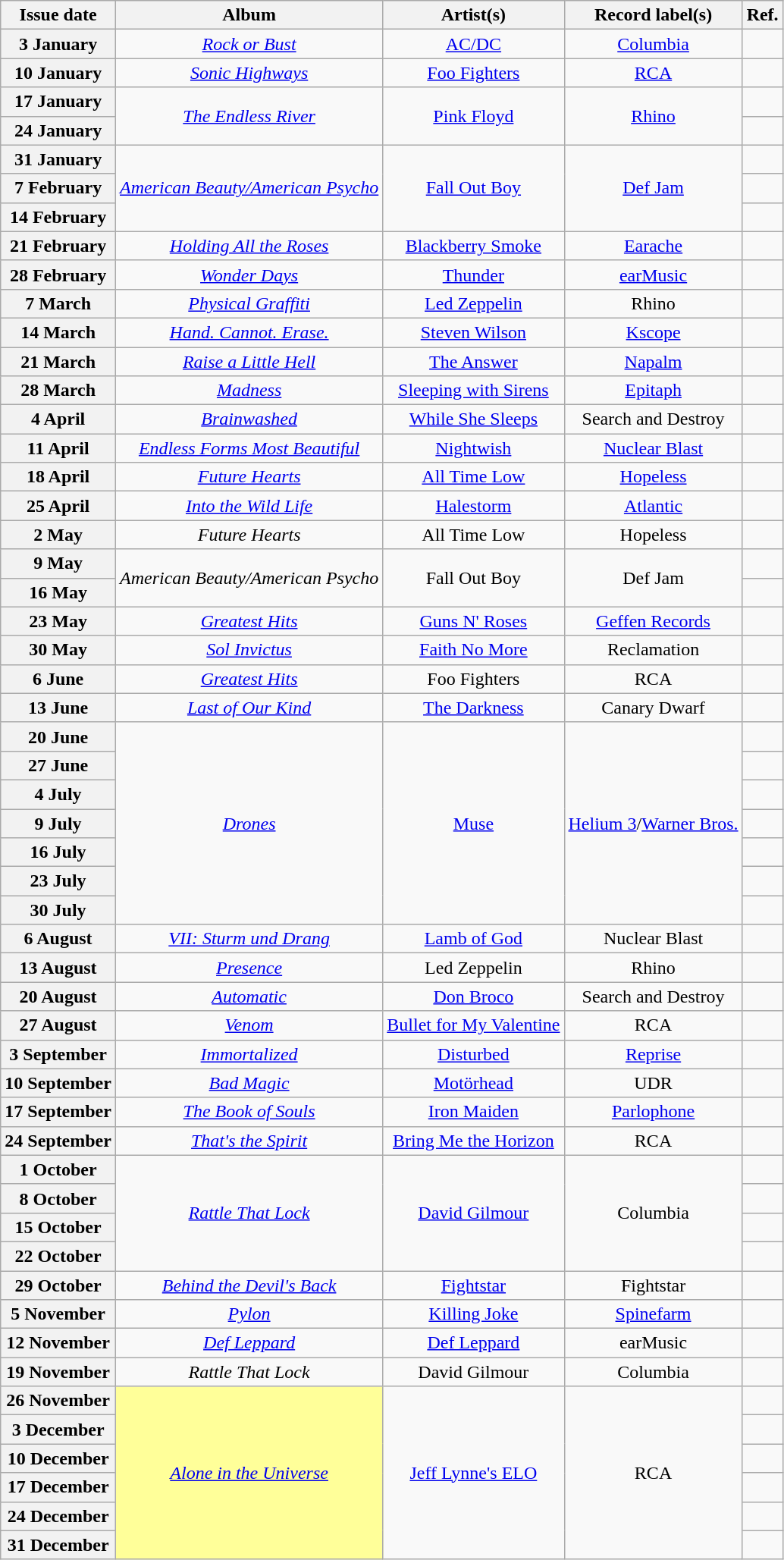<table class="wikitable plainrowheaders" style="text-align:center">
<tr>
<th scope="col">Issue date</th>
<th scope="col">Album</th>
<th scope="col">Artist(s)</th>
<th scope="col">Record label(s)</th>
<th scope="col">Ref.</th>
</tr>
<tr>
<th scope="row">3 January</th>
<td><em><a href='#'>Rock or Bust</a></em></td>
<td><a href='#'>AC/DC</a></td>
<td><a href='#'>Columbia</a></td>
<td></td>
</tr>
<tr>
<th scope="row">10 January</th>
<td><em><a href='#'>Sonic Highways</a></em></td>
<td><a href='#'>Foo Fighters</a></td>
<td><a href='#'>RCA</a></td>
<td></td>
</tr>
<tr>
<th scope="row">17 January</th>
<td rowspan="2"><em><a href='#'>The Endless River</a></em></td>
<td rowspan="2"><a href='#'>Pink Floyd</a></td>
<td rowspan="2"><a href='#'>Rhino</a></td>
<td></td>
</tr>
<tr>
<th scope="row">24 January</th>
<td></td>
</tr>
<tr>
<th scope="row">31 January</th>
<td rowspan="3"><em><a href='#'>American Beauty/American Psycho</a></em></td>
<td rowspan="3"><a href='#'>Fall Out Boy</a></td>
<td rowspan="3"><a href='#'>Def Jam</a></td>
<td></td>
</tr>
<tr>
<th scope="row">7 February</th>
<td></td>
</tr>
<tr>
<th scope="row">14 February</th>
<td></td>
</tr>
<tr>
<th scope="row">21 February</th>
<td><em><a href='#'>Holding All the Roses</a></em></td>
<td><a href='#'>Blackberry Smoke</a></td>
<td><a href='#'>Earache</a></td>
<td></td>
</tr>
<tr>
<th scope="row">28 February</th>
<td><em><a href='#'>Wonder Days</a></em></td>
<td><a href='#'>Thunder</a></td>
<td><a href='#'>earMusic</a></td>
<td></td>
</tr>
<tr>
<th scope="row">7 March</th>
<td><em><a href='#'>Physical Graffiti</a></em></td>
<td><a href='#'>Led Zeppelin</a></td>
<td>Rhino</td>
<td></td>
</tr>
<tr>
<th scope="row">14 March</th>
<td><em><a href='#'>Hand. Cannot. Erase.</a></em></td>
<td><a href='#'>Steven Wilson</a></td>
<td><a href='#'>Kscope</a></td>
<td></td>
</tr>
<tr>
<th scope="row">21 March</th>
<td><em><a href='#'>Raise a Little Hell</a></em></td>
<td><a href='#'>The Answer</a></td>
<td><a href='#'>Napalm</a></td>
<td></td>
</tr>
<tr>
<th scope="row">28 March</th>
<td><em><a href='#'>Madness</a></em></td>
<td><a href='#'>Sleeping with Sirens</a></td>
<td><a href='#'>Epitaph</a></td>
<td></td>
</tr>
<tr>
<th scope="row">4 April</th>
<td><em><a href='#'>Brainwashed</a></em></td>
<td><a href='#'>While She Sleeps</a></td>
<td>Search and Destroy</td>
<td></td>
</tr>
<tr>
<th scope="row">11 April</th>
<td><em><a href='#'>Endless Forms Most Beautiful</a></em></td>
<td><a href='#'>Nightwish</a></td>
<td><a href='#'>Nuclear Blast</a></td>
<td></td>
</tr>
<tr>
<th scope="row">18 April</th>
<td><em><a href='#'>Future Hearts</a></em></td>
<td><a href='#'>All Time Low</a></td>
<td><a href='#'>Hopeless</a></td>
<td></td>
</tr>
<tr>
<th scope="row">25 April</th>
<td><em><a href='#'>Into the Wild Life</a></em></td>
<td><a href='#'>Halestorm</a></td>
<td><a href='#'>Atlantic</a></td>
<td></td>
</tr>
<tr>
<th scope="row">2 May</th>
<td><em>Future Hearts</em></td>
<td>All Time Low</td>
<td>Hopeless</td>
<td></td>
</tr>
<tr>
<th scope="row">9 May</th>
<td rowspan="2"><em>American Beauty/American Psycho</em></td>
<td rowspan="2">Fall Out Boy</td>
<td rowspan="2">Def Jam</td>
<td></td>
</tr>
<tr>
<th scope="row">16 May</th>
<td></td>
</tr>
<tr>
<th scope="row">23 May</th>
<td><em><a href='#'>Greatest Hits</a></em></td>
<td><a href='#'>Guns N' Roses</a></td>
<td><a href='#'>Geffen Records</a></td>
<td></td>
</tr>
<tr>
<th scope="row">30 May</th>
<td><em><a href='#'>Sol Invictus</a></em></td>
<td><a href='#'>Faith No More</a></td>
<td>Reclamation</td>
<td></td>
</tr>
<tr>
<th scope="row">6 June</th>
<td><em><a href='#'>Greatest Hits</a></em></td>
<td>Foo Fighters</td>
<td>RCA</td>
<td></td>
</tr>
<tr>
<th scope="row">13 June</th>
<td><em><a href='#'>Last of Our Kind</a></em></td>
<td><a href='#'>The Darkness</a></td>
<td>Canary Dwarf</td>
<td></td>
</tr>
<tr>
<th scope="row">20 June</th>
<td rowspan="7"><em><a href='#'>Drones</a></em></td>
<td rowspan="7"><a href='#'>Muse</a></td>
<td rowspan="7"><a href='#'>Helium 3</a>/<a href='#'>Warner Bros.</a></td>
<td></td>
</tr>
<tr>
<th scope="row">27 June</th>
<td></td>
</tr>
<tr>
<th scope="row">4 July</th>
<td></td>
</tr>
<tr>
<th scope="row">9 July</th>
<td></td>
</tr>
<tr>
<th scope="row">16 July</th>
<td></td>
</tr>
<tr>
<th scope="row">23 July</th>
<td></td>
</tr>
<tr>
<th scope="row">30 July</th>
<td></td>
</tr>
<tr>
<th scope="row">6 August</th>
<td><em><a href='#'>VII: Sturm und Drang</a></em></td>
<td><a href='#'>Lamb of God</a></td>
<td>Nuclear Blast</td>
<td></td>
</tr>
<tr>
<th scope="row">13 August</th>
<td><em><a href='#'>Presence</a></em></td>
<td>Led Zeppelin</td>
<td>Rhino</td>
<td></td>
</tr>
<tr>
<th scope="row">20 August</th>
<td><em><a href='#'>Automatic</a></em></td>
<td><a href='#'>Don Broco</a></td>
<td>Search and Destroy</td>
<td></td>
</tr>
<tr>
<th scope="row">27 August</th>
<td><em><a href='#'>Venom</a></em></td>
<td><a href='#'>Bullet for My Valentine</a></td>
<td>RCA</td>
<td></td>
</tr>
<tr>
<th scope="row">3 September</th>
<td><em><a href='#'>Immortalized</a></em></td>
<td><a href='#'>Disturbed</a></td>
<td><a href='#'>Reprise</a></td>
<td></td>
</tr>
<tr>
<th scope="row">10 September</th>
<td><em><a href='#'>Bad Magic</a></em></td>
<td><a href='#'>Motörhead</a></td>
<td>UDR</td>
<td></td>
</tr>
<tr>
<th scope="row">17 September</th>
<td><em><a href='#'>The Book of Souls</a></em></td>
<td><a href='#'>Iron Maiden</a></td>
<td><a href='#'>Parlophone</a></td>
<td></td>
</tr>
<tr>
<th scope="row">24 September</th>
<td><em><a href='#'>That's the Spirit</a></em></td>
<td><a href='#'>Bring Me the Horizon</a></td>
<td>RCA</td>
<td></td>
</tr>
<tr>
<th scope="row">1 October</th>
<td rowspan="4"><em><a href='#'>Rattle That Lock</a></em></td>
<td rowspan="4"><a href='#'>David Gilmour</a></td>
<td rowspan="4">Columbia</td>
<td></td>
</tr>
<tr>
<th scope="row">8 October</th>
<td></td>
</tr>
<tr>
<th scope="row">15 October</th>
<td></td>
</tr>
<tr>
<th scope="row">22 October</th>
<td></td>
</tr>
<tr>
<th scope="row">29 October</th>
<td><em><a href='#'>Behind the Devil's Back</a></em></td>
<td><a href='#'>Fightstar</a></td>
<td>Fightstar</td>
<td></td>
</tr>
<tr>
<th scope="row">5 November</th>
<td><em><a href='#'>Pylon</a></em></td>
<td><a href='#'>Killing Joke</a></td>
<td><a href='#'>Spinefarm</a></td>
<td></td>
</tr>
<tr>
<th scope="row">12 November</th>
<td><em><a href='#'>Def Leppard</a></em></td>
<td><a href='#'>Def Leppard</a></td>
<td>earMusic</td>
<td></td>
</tr>
<tr>
<th scope="row">19 November</th>
<td><em>Rattle That Lock</em></td>
<td>David Gilmour</td>
<td>Columbia</td>
<td></td>
</tr>
<tr>
<th scope="row">26 November</th>
<td rowspan="6" style="background-color:#FFFF99"><em><a href='#'>Alone in the Universe</a></em> </td>
<td rowspan="6"><a href='#'>Jeff Lynne's ELO</a></td>
<td rowspan="6">RCA</td>
<td></td>
</tr>
<tr>
<th scope="row">3 December</th>
<td></td>
</tr>
<tr>
<th scope="row">10 December</th>
<td></td>
</tr>
<tr>
<th scope="row">17 December</th>
<td></td>
</tr>
<tr>
<th scope="row">24 December</th>
<td></td>
</tr>
<tr>
<th scope="row">31 December</th>
<td></td>
</tr>
</table>
